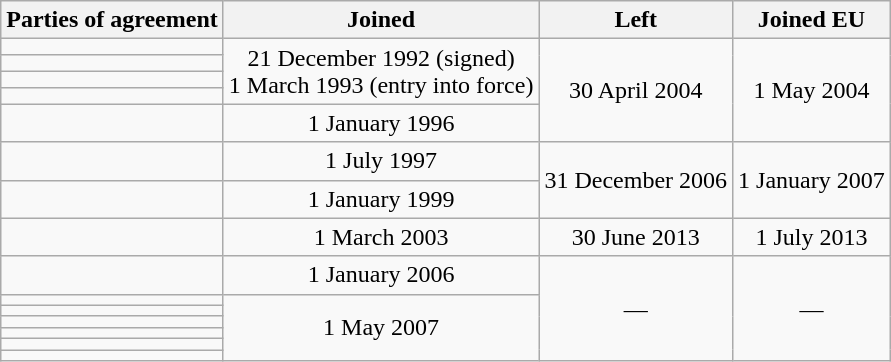<table class="wikitable sortable">
<tr>
<th>Parties of agreement</th>
<th>Joined</th>
<th>Left</th>
<th>Joined EU</th>
</tr>
<tr>
<td></td>
<td rowspan="4" align=center>21 December 1992 (signed) <br> 1 March 1993 (entry into force)</td>
<td rowspan="5" align=center>30 April 2004</td>
<td rowspan="5" align=center>1 May 2004</td>
</tr>
<tr>
<td></td>
</tr>
<tr>
<td></td>
</tr>
<tr>
<td></td>
</tr>
<tr>
<td></td>
<td align=center>1 January 1996</td>
</tr>
<tr>
<td></td>
<td align=center>1 July 1997</td>
<td rowspan="2" align=center>31 December 2006</td>
<td rowspan="2" align=center>1 January 2007</td>
</tr>
<tr>
<td></td>
<td align=center>1 January 1999</td>
</tr>
<tr>
<td></td>
<td align=center>1 March 2003</td>
<td align=center>30 June 2013</td>
<td align=center>1 July 2013</td>
</tr>
<tr>
<td></td>
<td align=center>1 January 2006</td>
<td rowspan="7" align=center>—</td>
<td rowspan="7" align=center>—</td>
</tr>
<tr>
<td></td>
<td rowspan="6" align=center>1 May 2007</td>
</tr>
<tr>
<td></td>
</tr>
<tr>
<td></td>
</tr>
<tr>
<td></td>
</tr>
<tr>
<td></td>
</tr>
<tr>
<td></td>
</tr>
</table>
